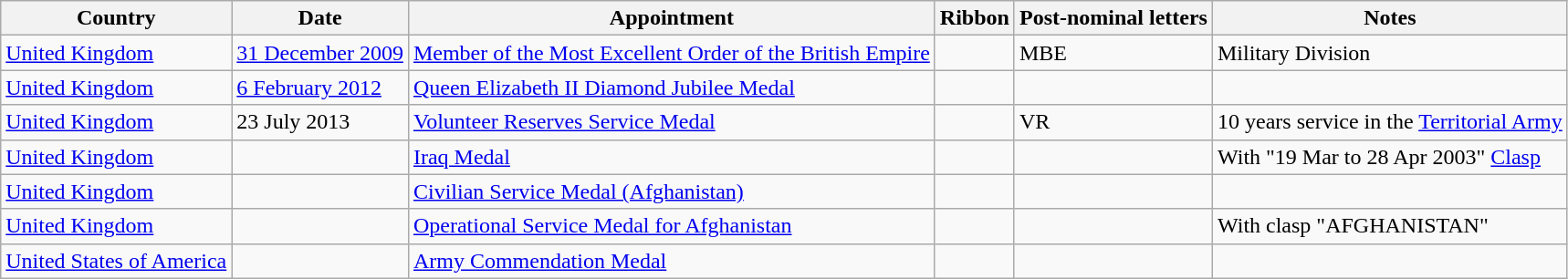<table class="wikitable sortable">
<tr>
<th>Country</th>
<th>Date</th>
<th>Appointment</th>
<th>Ribbon</th>
<th>Post-nominal letters</th>
<th>Notes</th>
</tr>
<tr>
<td><a href='#'>United Kingdom</a></td>
<td><a href='#'>31 December 2009</a></td>
<td><a href='#'>Member of the Most Excellent Order of the British Empire</a></td>
<td></td>
<td>MBE</td>
<td> Military Division</td>
</tr>
<tr>
<td><a href='#'>United Kingdom</a></td>
<td><a href='#'>6 February 2012</a></td>
<td><a href='#'>Queen Elizabeth II Diamond Jubilee Medal</a></td>
<td></td>
<td></td>
<td></td>
</tr>
<tr>
<td><a href='#'>United Kingdom</a></td>
<td>23 July 2013</td>
<td><a href='#'>Volunteer Reserves Service Medal</a></td>
<td></td>
<td>VR</td>
<td> 10 years service in the <a href='#'>Territorial Army</a></td>
</tr>
<tr>
<td><a href='#'>United Kingdom</a></td>
<td></td>
<td><a href='#'>Iraq Medal</a></td>
<td></td>
<td></td>
<td> With "19 Mar to 28 Apr 2003" <a href='#'>Clasp</a></td>
</tr>
<tr>
<td><a href='#'>United Kingdom</a></td>
<td></td>
<td><a href='#'>Civilian Service Medal (Afghanistan)</a></td>
<td></td>
<td></td>
<td></td>
</tr>
<tr>
<td><a href='#'>United Kingdom</a></td>
<td></td>
<td><a href='#'>Operational Service Medal for Afghanistan</a></td>
<td></td>
<td></td>
<td> With clasp "AFGHANISTAN"</td>
</tr>
<tr>
<td><a href='#'>United States of America</a></td>
<td></td>
<td><a href='#'>Army Commendation Medal</a></td>
<td></td>
<td></td>
<td></td>
</tr>
</table>
